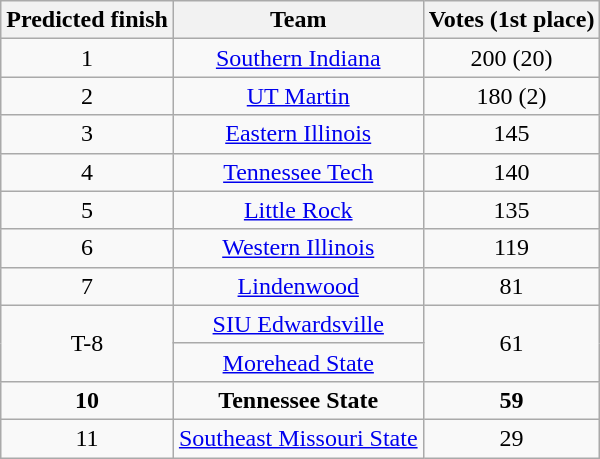<table class="wikitable" border="1">
<tr align=center>
<th style= >Predicted finish</th>
<th style= >Team</th>
<th style= >Votes (1st place)</th>
</tr>
<tr align="center">
<td>1</td>
<td><a href='#'>Southern Indiana</a></td>
<td>200 (20)</td>
</tr>
<tr align="center">
<td>2</td>
<td><a href='#'>UT Martin</a></td>
<td>180 (2)</td>
</tr>
<tr align="center">
<td>3</td>
<td><a href='#'>Eastern Illinois</a></td>
<td>145</td>
</tr>
<tr align="center">
<td>4</td>
<td><a href='#'>Tennessee Tech</a></td>
<td>140</td>
</tr>
<tr align="center">
<td>5</td>
<td><a href='#'>Little Rock</a></td>
<td>135</td>
</tr>
<tr align="center">
<td>6</td>
<td><a href='#'>Western Illinois</a></td>
<td>119</td>
</tr>
<tr align="center">
<td>7</td>
<td><a href='#'>Lindenwood</a></td>
<td>81</td>
</tr>
<tr align="center">
<td rowspan=2>T-8</td>
<td><a href='#'>SIU Edwardsville</a></td>
<td rowspan=2>61</td>
</tr>
<tr align="center">
<td><a href='#'>Morehead State</a></td>
</tr>
<tr align="center">
<td><strong>10</strong></td>
<td><strong>Tennessee State</strong></td>
<td><strong>59</strong></td>
</tr>
<tr align="center">
<td>11</td>
<td><a href='#'>Southeast Missouri State</a></td>
<td>29</td>
</tr>
</table>
